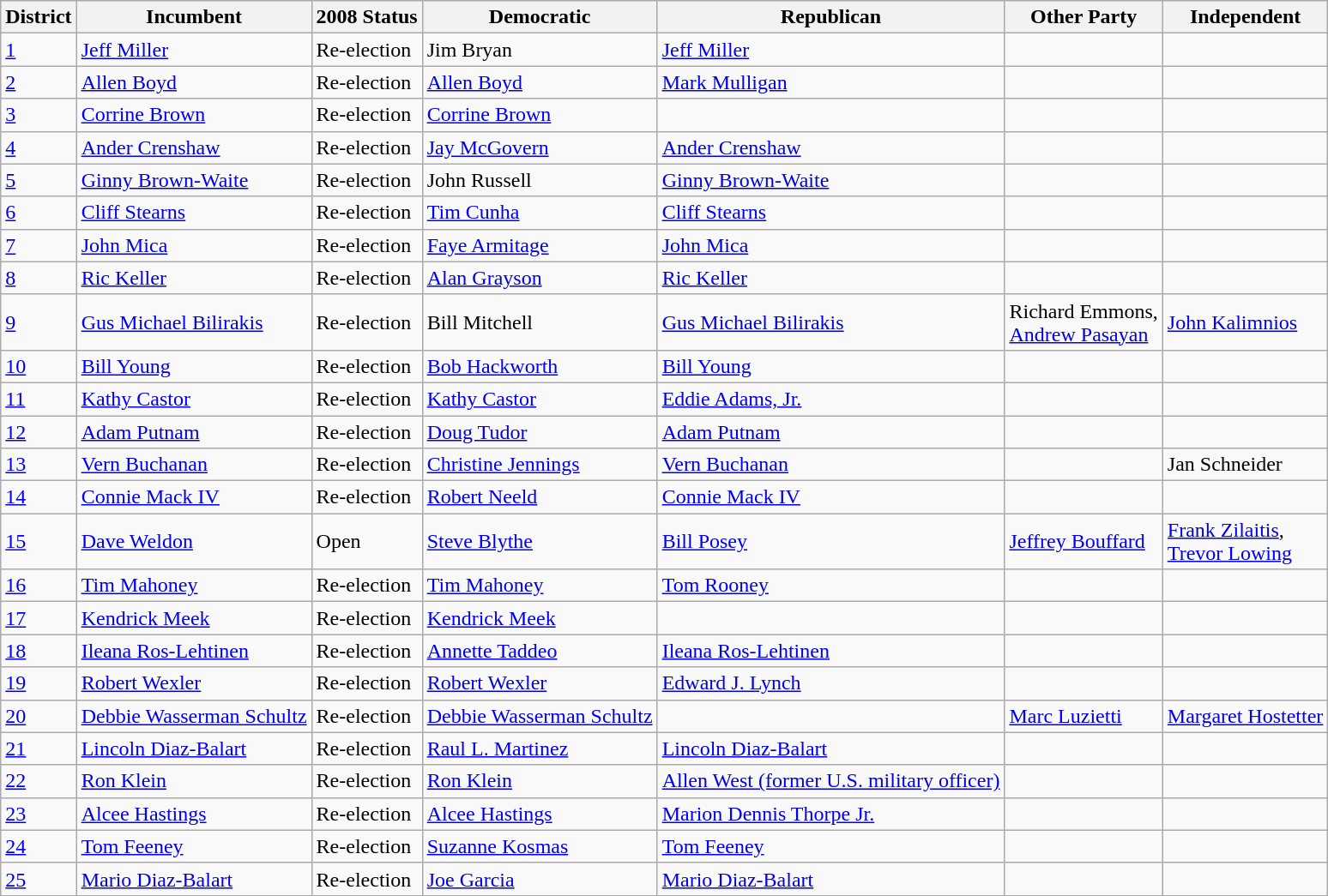<table class="wikitable">
<tr>
<th>District</th>
<th>Incumbent</th>
<th>2008 Status</th>
<th>Democratic</th>
<th>Republican</th>
<th>Other Party</th>
<th>Independent</th>
</tr>
<tr>
<td><a href='#'>1</a></td>
<td><a href='#'>Jeff Miller</a></td>
<td>Re-election</td>
<td>Jim Bryan</td>
<td><a href='#'>Jeff Miller</a></td>
<td></td>
<td></td>
</tr>
<tr>
<td><a href='#'>2</a></td>
<td><a href='#'>Allen Boyd</a></td>
<td>Re-election</td>
<td><a href='#'>Allen Boyd</a></td>
<td><a href='#'>Mark Mulligan</a></td>
<td></td>
<td></td>
</tr>
<tr>
<td><a href='#'>3</a></td>
<td><a href='#'>Corrine Brown</a></td>
<td>Re-election</td>
<td><a href='#'>Corrine Brown</a></td>
<td></td>
<td></td>
<td></td>
</tr>
<tr>
<td><a href='#'>4</a></td>
<td><a href='#'>Ander Crenshaw</a></td>
<td>Re-election</td>
<td><a href='#'>Jay McGovern</a></td>
<td><a href='#'>Ander Crenshaw</a></td>
<td></td>
<td></td>
</tr>
<tr>
<td><a href='#'>5</a></td>
<td><a href='#'>Ginny Brown-Waite</a></td>
<td>Re-election</td>
<td>John Russell</td>
<td><a href='#'>Ginny Brown-Waite</a></td>
<td></td>
<td></td>
</tr>
<tr>
<td><a href='#'>6</a></td>
<td><a href='#'>Cliff Stearns</a></td>
<td>Re-election</td>
<td><a href='#'>Tim Cunha</a></td>
<td><a href='#'>Cliff Stearns</a></td>
<td></td>
<td></td>
</tr>
<tr>
<td><a href='#'>7</a></td>
<td><a href='#'>John Mica</a></td>
<td>Re-election</td>
<td><a href='#'>Faye Armitage</a></td>
<td><a href='#'>John Mica</a></td>
<td></td>
<td></td>
</tr>
<tr>
<td><a href='#'>8</a></td>
<td><a href='#'>Ric Keller</a></td>
<td>Re-election</td>
<td><a href='#'>Alan Grayson</a></td>
<td><a href='#'>Ric Keller</a></td>
<td></td>
<td></td>
</tr>
<tr>
<td><a href='#'>9</a></td>
<td><a href='#'>Gus Michael Bilirakis</a></td>
<td>Re-election</td>
<td>Bill Mitchell</td>
<td><a href='#'>Gus Michael Bilirakis</a></td>
<td>Richard Emmons,<br><a href='#'>Andrew Pasayan</a></td>
<td><a href='#'>John Kalimnios</a></td>
</tr>
<tr>
<td><a href='#'>10</a></td>
<td><a href='#'>Bill Young</a></td>
<td>Re-election</td>
<td><a href='#'>Bob Hackworth</a></td>
<td><a href='#'>Bill Young</a></td>
<td></td>
<td></td>
</tr>
<tr>
<td><a href='#'>11</a></td>
<td><a href='#'>Kathy Castor</a></td>
<td>Re-election</td>
<td><a href='#'>Kathy Castor</a></td>
<td><a href='#'>Eddie Adams, Jr.</a></td>
<td></td>
<td></td>
</tr>
<tr>
<td><a href='#'>12</a></td>
<td><a href='#'>Adam Putnam</a></td>
<td>Re-election</td>
<td><a href='#'>Doug Tudor</a></td>
<td><a href='#'>Adam Putnam</a></td>
<td></td>
<td></td>
</tr>
<tr>
<td><a href='#'>13</a></td>
<td><a href='#'>Vern Buchanan</a></td>
<td>Re-election</td>
<td><a href='#'>Christine Jennings</a></td>
<td><a href='#'>Vern Buchanan</a></td>
<td></td>
<td>Jan Schneider</td>
</tr>
<tr>
<td><a href='#'>14</a></td>
<td><a href='#'>Connie Mack IV</a></td>
<td>Re-election</td>
<td><a href='#'>Robert Neeld</a></td>
<td><a href='#'>Connie Mack IV</a></td>
<td></td>
<td></td>
</tr>
<tr>
<td><a href='#'>15</a></td>
<td><a href='#'>Dave Weldon</a></td>
<td>Open</td>
<td><a href='#'>Steve Blythe</a></td>
<td><a href='#'>Bill Posey</a></td>
<td><a href='#'>Jeffrey Bouffard</a></td>
<td><a href='#'>Frank Zilaitis</a>,<br><a href='#'>Trevor Lowing</a></td>
</tr>
<tr>
<td><a href='#'>16</a></td>
<td><a href='#'>Tim Mahoney</a></td>
<td>Re-election</td>
<td><a href='#'>Tim Mahoney</a></td>
<td><a href='#'>Tom Rooney</a></td>
<td></td>
<td></td>
</tr>
<tr>
<td><a href='#'>17</a></td>
<td><a href='#'>Kendrick Meek</a></td>
<td>Re-election</td>
<td><a href='#'>Kendrick Meek</a></td>
<td></td>
<td></td>
<td></td>
</tr>
<tr>
<td><a href='#'>18</a></td>
<td><a href='#'>Ileana Ros-Lehtinen</a></td>
<td>Re-election</td>
<td><a href='#'>Annette Taddeo</a></td>
<td><a href='#'>Ileana Ros-Lehtinen</a></td>
<td></td>
<td></td>
</tr>
<tr>
<td><a href='#'>19</a></td>
<td><a href='#'>Robert Wexler</a></td>
<td>Re-election</td>
<td><a href='#'>Robert Wexler</a></td>
<td><a href='#'>Edward J. Lynch</a></td>
<td></td>
<td></td>
</tr>
<tr>
<td><a href='#'>20</a></td>
<td><a href='#'>Debbie Wasserman Schultz</a></td>
<td>Re-election</td>
<td><a href='#'>Debbie Wasserman Schultz</a></td>
<td></td>
<td><a href='#'>Marc Luzietti</a></td>
<td><a href='#'>Margaret Hostetter</a></td>
</tr>
<tr>
<td><a href='#'>21</a></td>
<td><a href='#'>Lincoln Diaz-Balart</a></td>
<td>Re-election</td>
<td><a href='#'>Raul L. Martinez</a></td>
<td><a href='#'>Lincoln Diaz-Balart</a></td>
<td></td>
<td></td>
</tr>
<tr>
<td><a href='#'>22</a></td>
<td><a href='#'>Ron Klein</a></td>
<td>Re-election</td>
<td><a href='#'>Ron Klein</a></td>
<td><a href='#'>Allen West (former U.S. military officer)</a></td>
<td></td>
<td></td>
</tr>
<tr>
<td><a href='#'>23</a></td>
<td><a href='#'>Alcee Hastings</a></td>
<td>Re-election</td>
<td><a href='#'>Alcee Hastings</a></td>
<td><a href='#'>Marion Dennis Thorpe Jr.</a></td>
<td></td>
<td></td>
</tr>
<tr>
<td><a href='#'>24</a></td>
<td><a href='#'>Tom Feeney</a></td>
<td>Re-election</td>
<td><a href='#'>Suzanne Kosmas</a></td>
<td><a href='#'>Tom Feeney</a></td>
<td></td>
<td></td>
</tr>
<tr>
<td><a href='#'>25</a></td>
<td><a href='#'>Mario Diaz-Balart</a></td>
<td>Re-election</td>
<td><a href='#'>Joe Garcia</a></td>
<td><a href='#'>Mario Diaz-Balart</a></td>
<td></td>
<td></td>
</tr>
</table>
